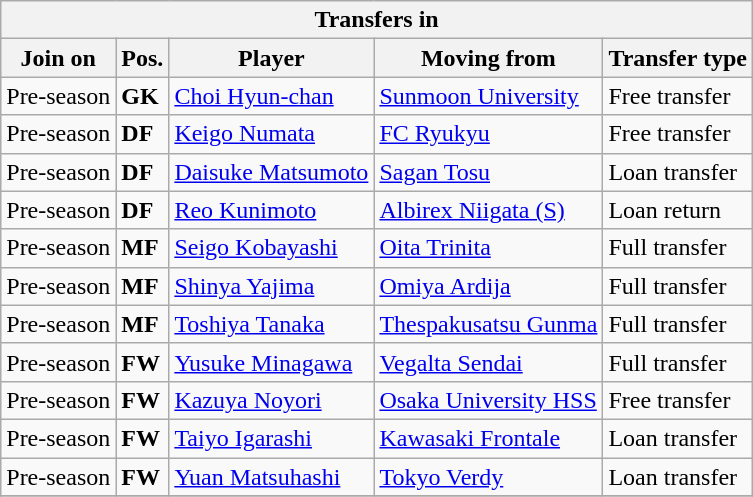<table class="wikitable sortable" style=“text-align:left;>
<tr>
<th colspan="5">Transfers in</th>
</tr>
<tr>
<th>Join on</th>
<th>Pos.</th>
<th>Player</th>
<th>Moving from</th>
<th>Transfer type</th>
</tr>
<tr>
<td>Pre-season</td>
<td><strong>GK</strong></td>
<td> <a href='#'>Choi Hyun-chan</a></td>
<td> <a href='#'>Sunmoon University</a></td>
<td>Free transfer</td>
</tr>
<tr>
<td>Pre-season</td>
<td><strong>DF</strong></td>
<td> <a href='#'>Keigo Numata</a></td>
<td> <a href='#'>FC Ryukyu</a></td>
<td>Free transfer</td>
</tr>
<tr>
<td>Pre-season</td>
<td><strong>DF</strong></td>
<td> <a href='#'>Daisuke Matsumoto</a></td>
<td> <a href='#'>Sagan Tosu</a></td>
<td>Loan transfer</td>
</tr>
<tr>
<td>Pre-season</td>
<td><strong>DF</strong></td>
<td> <a href='#'>Reo Kunimoto</a></td>
<td> <a href='#'>Albirex Niigata (S)</a></td>
<td>Loan return</td>
</tr>
<tr>
<td>Pre-season</td>
<td><strong>MF</strong></td>
<td> <a href='#'>Seigo Kobayashi</a></td>
<td> <a href='#'>Oita Trinita</a></td>
<td>Full transfer</td>
</tr>
<tr>
<td>Pre-season</td>
<td><strong>MF</strong></td>
<td> <a href='#'>Shinya Yajima</a></td>
<td> <a href='#'>Omiya Ardija</a></td>
<td>Full transfer</td>
</tr>
<tr>
<td>Pre-season</td>
<td><strong>MF</strong></td>
<td> <a href='#'>Toshiya Tanaka</a></td>
<td> <a href='#'>Thespakusatsu Gunma</a></td>
<td>Full transfer</td>
</tr>
<tr>
<td>Pre-season</td>
<td><strong>FW</strong></td>
<td> <a href='#'>Yusuke Minagawa</a></td>
<td> <a href='#'>Vegalta Sendai</a></td>
<td>Full transfer</td>
</tr>
<tr>
<td>Pre-season</td>
<td><strong>FW</strong></td>
<td> <a href='#'>Kazuya Noyori</a></td>
<td> <a href='#'>Osaka University HSS</a></td>
<td>Free transfer</td>
</tr>
<tr>
<td>Pre-season</td>
<td><strong>FW</strong></td>
<td> <a href='#'>Taiyo Igarashi</a></td>
<td> <a href='#'>Kawasaki Frontale</a></td>
<td>Loan transfer</td>
</tr>
<tr>
<td>Pre-season</td>
<td><strong>FW</strong></td>
<td> <a href='#'>Yuan Matsuhashi</a></td>
<td> <a href='#'>Tokyo Verdy</a></td>
<td>Loan transfer</td>
</tr>
<tr>
</tr>
</table>
